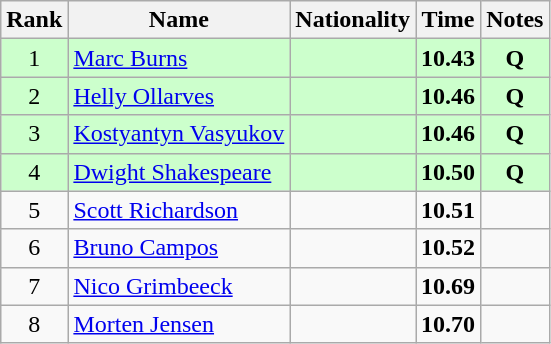<table class="wikitable sortable" style="text-align:center">
<tr>
<th>Rank</th>
<th>Name</th>
<th>Nationality</th>
<th>Time</th>
<th>Notes</th>
</tr>
<tr bgcolor=ccffcc>
<td>1</td>
<td align=left><a href='#'>Marc Burns</a></td>
<td align=left></td>
<td><strong>10.43</strong></td>
<td><strong>Q</strong></td>
</tr>
<tr bgcolor=ccffcc>
<td>2</td>
<td align=left><a href='#'>Helly Ollarves</a></td>
<td align=left></td>
<td><strong>10.46</strong></td>
<td><strong>Q</strong></td>
</tr>
<tr bgcolor=ccffcc>
<td>3</td>
<td align=left><a href='#'>Kostyantyn Vasyukov</a></td>
<td align=left></td>
<td><strong>10.46</strong></td>
<td><strong>Q</strong></td>
</tr>
<tr bgcolor=ccffcc>
<td>4</td>
<td align=left><a href='#'>Dwight Shakespeare</a></td>
<td align=left></td>
<td><strong>10.50</strong></td>
<td><strong>Q</strong></td>
</tr>
<tr>
<td>5</td>
<td align=left><a href='#'>Scott Richardson</a></td>
<td align=left></td>
<td><strong>10.51</strong></td>
<td></td>
</tr>
<tr>
<td>6</td>
<td align=left><a href='#'>Bruno Campos</a></td>
<td align=left></td>
<td><strong>10.52</strong></td>
<td></td>
</tr>
<tr>
<td>7</td>
<td align=left><a href='#'>Nico Grimbeeck</a></td>
<td align=left></td>
<td><strong>10.69</strong></td>
<td></td>
</tr>
<tr>
<td>8</td>
<td align=left><a href='#'>Morten Jensen</a></td>
<td align=left></td>
<td><strong>10.70</strong></td>
<td></td>
</tr>
</table>
